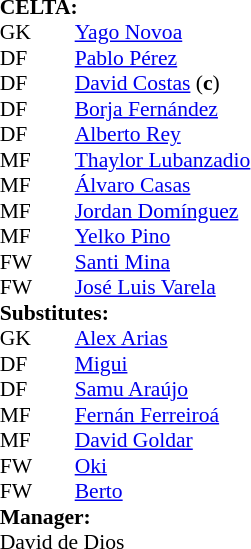<table style="font-size: 90%" cellspacing="0" cellpadding="0" align=center>
<tr>
<td colspan="4"><strong>CELTA:</strong></td>
</tr>
<tr>
<th width=25></th>
<th width=25></th>
</tr>
<tr>
<td>GK</td>
<td><strong> </strong></td>
<td> <a href='#'>Yago Novoa</a></td>
</tr>
<tr>
<td>DF</td>
<td><strong> </strong></td>
<td> <a href='#'>Pablo Pérez</a></td>
<td></td>
<td></td>
</tr>
<tr>
<td>DF</td>
<td><strong> </strong></td>
<td> <a href='#'>David Costas</a> (<strong>c</strong>)</td>
</tr>
<tr>
<td>DF</td>
<td><strong> </strong></td>
<td> <a href='#'>Borja Fernández</a></td>
</tr>
<tr>
<td>DF</td>
<td><strong> </strong></td>
<td> <a href='#'>Alberto Rey</a></td>
<td></td>
<td></td>
</tr>
<tr>
<td>MF</td>
<td><strong> </strong></td>
<td> <a href='#'>Thaylor Lubanzadio</a></td>
<td></td>
<td></td>
</tr>
<tr>
<td>MF</td>
<td><strong> </strong></td>
<td> <a href='#'>Álvaro Casas</a></td>
<td></td>
<td></td>
</tr>
<tr>
<td>MF</td>
<td><strong> </strong></td>
<td> <a href='#'>Jordan Domínguez</a></td>
</tr>
<tr>
<td>MF</td>
<td><strong> </strong></td>
<td> <a href='#'>Yelko Pino</a></td>
<td></td>
</tr>
<tr>
<td>FW</td>
<td><strong> </strong></td>
<td> <a href='#'>Santi Mina</a></td>
</tr>
<tr>
<td>FW</td>
<td><strong> </strong></td>
<td> <a href='#'>José Luis Varela</a></td>
<td></td>
<td></td>
</tr>
<tr>
<td colspan=3><strong>Substitutes:</strong></td>
</tr>
<tr>
<td>GK</td>
<td><strong> </strong></td>
<td> <a href='#'>Alex Arias</a></td>
</tr>
<tr>
<td>DF</td>
<td><strong> </strong></td>
<td> <a href='#'>Migui</a></td>
<td></td>
<td></td>
</tr>
<tr>
<td>DF</td>
<td><strong> </strong></td>
<td> <a href='#'>Samu Araújo</a></td>
<td></td>
<td></td>
</tr>
<tr>
<td>MF</td>
<td><strong> </strong></td>
<td> <a href='#'>Fernán Ferreiroá</a></td>
</tr>
<tr>
<td>MF</td>
<td><strong> </strong></td>
<td> <a href='#'>David Goldar</a></td>
<td></td>
<td></td>
</tr>
<tr>
<td>FW</td>
<td><strong> </strong></td>
<td> <a href='#'>Oki</a></td>
<td></td>
<td></td>
</tr>
<tr>
<td>FW</td>
<td><strong> </strong></td>
<td> <a href='#'>Berto</a></td>
<td></td>
<td></td>
</tr>
<tr>
<td colspan=3><strong>Manager:</strong><br> David de Dios</td>
</tr>
<tr>
<td colspan=4></td>
</tr>
</table>
